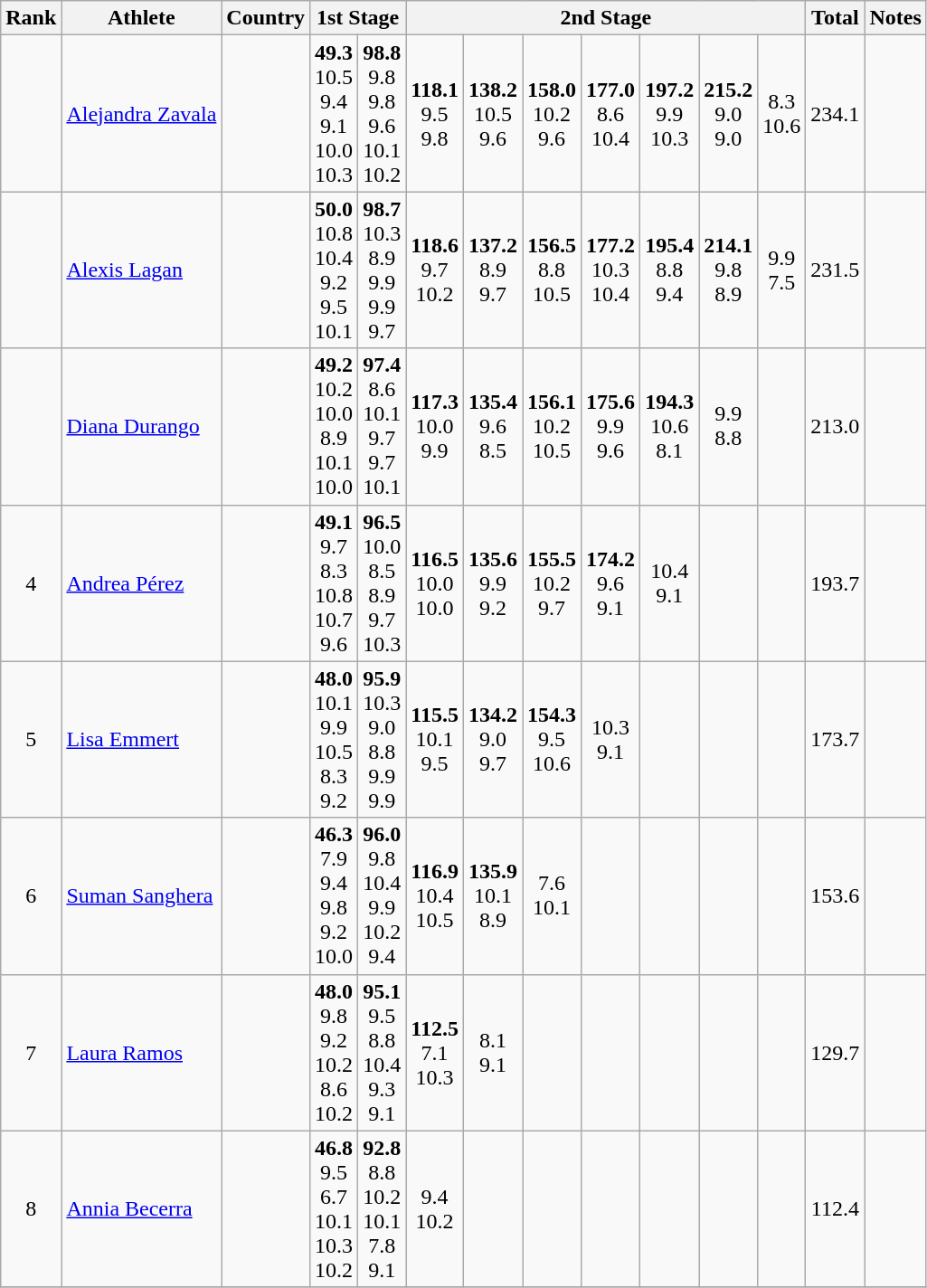<table class="wikitable sortable" style="text-align:center">
<tr>
<th>Rank</th>
<th>Athlete</th>
<th>Country</th>
<th colspan="2">1st Stage</th>
<th colspan="7">2nd Stage</th>
<th>Total</th>
<th>Notes</th>
</tr>
<tr>
<td></td>
<td align=left><a href='#'>Alejandra Zavala</a></td>
<td align=left></td>
<td><strong>49.3</strong><br>10.5<br>9.4<br>9.1<br>10.0<br>10.3</td>
<td><strong>98.8</strong><br>9.8<br>9.8<br>9.6<br>10.1<br>10.2</td>
<td><strong>118.1</strong><br>9.5<br>9.8</td>
<td><strong>138.2</strong><br>10.5<br>9.6</td>
<td><strong>158.0</strong><br>10.2<br>9.6</td>
<td><strong>177.0</strong><br>8.6<br>10.4</td>
<td><strong>197.2</strong><br>9.9<br>10.3</td>
<td><strong>215.2</strong><br>9.0<br>9.0</td>
<td>8.3<br>10.6</td>
<td>234.1</td>
<td></td>
</tr>
<tr>
<td></td>
<td align=left><a href='#'>Alexis Lagan</a></td>
<td align=left></td>
<td><strong>50.0</strong><br>10.8<br>10.4<br>9.2<br>9.5<br>10.1</td>
<td><strong>98.7</strong><br>10.3<br>8.9<br>9.9<br>9.9<br>9.7</td>
<td><strong>118.6</strong><br>9.7<br>10.2</td>
<td><strong>137.2</strong><br>8.9<br>9.7</td>
<td><strong>156.5</strong><br>8.8<br>10.5</td>
<td><strong>177.2</strong><br>10.3<br>10.4</td>
<td><strong>195.4</strong><br>8.8<br>9.4</td>
<td><strong>214.1</strong><br>9.8<br>8.9</td>
<td>9.9<br>7.5</td>
<td>231.5</td>
<td></td>
</tr>
<tr>
<td></td>
<td align=left><a href='#'>Diana Durango</a></td>
<td align=left></td>
<td><strong>49.2</strong><br>10.2<br>10.0<br>8.9<br>10.1<br>10.0</td>
<td><strong>97.4</strong><br>8.6<br>10.1<br>9.7<br>9.7<br>10.1</td>
<td><strong>117.3</strong><br>10.0<br>9.9</td>
<td><strong>135.4</strong><br>9.6<br>8.5</td>
<td><strong>156.1</strong><br>10.2<br>10.5</td>
<td><strong>175.6</strong><br>9.9<br>9.6</td>
<td><strong>194.3</strong><br>10.6<br>8.1</td>
<td>9.9<br>8.8</td>
<td></td>
<td>213.0</td>
<td></td>
</tr>
<tr>
<td>4</td>
<td align=left><a href='#'>Andrea Pérez</a></td>
<td align=left></td>
<td><strong>49.1</strong><br>9.7<br>8.3<br>10.8<br>10.7<br>9.6</td>
<td><strong>96.5</strong><br>10.0<br>8.5<br>8.9<br>9.7<br>10.3</td>
<td><strong>116.5</strong><br>10.0<br>10.0</td>
<td><strong>135.6</strong><br>9.9<br>9.2</td>
<td><strong>155.5</strong><br>10.2<br>9.7</td>
<td><strong>174.2</strong><br>9.6<br>9.1</td>
<td>10.4<br>9.1</td>
<td></td>
<td></td>
<td>193.7</td>
<td></td>
</tr>
<tr>
<td>5</td>
<td align=left><a href='#'>Lisa Emmert</a></td>
<td align=left></td>
<td><strong>48.0</strong><br>10.1<br>9.9<br>10.5<br>8.3<br>9.2</td>
<td><strong>95.9</strong><br>10.3<br>9.0<br>8.8<br>9.9<br>9.9</td>
<td><strong>115.5</strong><br>10.1<br>9.5</td>
<td><strong>134.2</strong><br>9.0<br>9.7</td>
<td><strong>154.3</strong><br>9.5<br>10.6</td>
<td>10.3<br>9.1</td>
<td></td>
<td></td>
<td></td>
<td>173.7</td>
<td></td>
</tr>
<tr>
<td>6</td>
<td align=left><a href='#'>Suman Sanghera</a></td>
<td align=left></td>
<td><strong>46.3</strong><br>7.9<br>9.4<br>9.8<br>9.2<br>10.0</td>
<td><strong>96.0</strong><br>9.8<br>10.4<br>9.9<br>10.2<br>9.4</td>
<td><strong>116.9</strong><br>10.4<br>10.5</td>
<td><strong>135.9</strong><br>10.1<br>8.9</td>
<td>7.6<br>10.1</td>
<td></td>
<td></td>
<td></td>
<td></td>
<td>153.6</td>
<td></td>
</tr>
<tr>
<td>7</td>
<td align=left><a href='#'>Laura Ramos</a></td>
<td align=left></td>
<td><strong>48.0</strong><br>9.8<br>9.2<br>10.2<br>8.6<br>10.2</td>
<td><strong>95.1</strong><br>9.5<br>8.8<br>10.4<br>9.3<br>9.1</td>
<td><strong>112.5</strong><br>7.1<br>10.3</td>
<td>8.1<br>9.1</td>
<td></td>
<td></td>
<td></td>
<td></td>
<td></td>
<td>129.7</td>
<td></td>
</tr>
<tr>
<td>8</td>
<td align=left><a href='#'>Annia Becerra</a></td>
<td align=left></td>
<td><strong>46.8</strong><br>9.5<br>6.7<br>10.1<br>10.3<br>10.2</td>
<td><strong>92.8</strong><br>8.8<br>10.2<br>10.1<br>7.8<br>9.1</td>
<td>9.4<br>10.2</td>
<td></td>
<td></td>
<td></td>
<td></td>
<td></td>
<td></td>
<td>112.4</td>
<td></td>
</tr>
<tr>
</tr>
</table>
